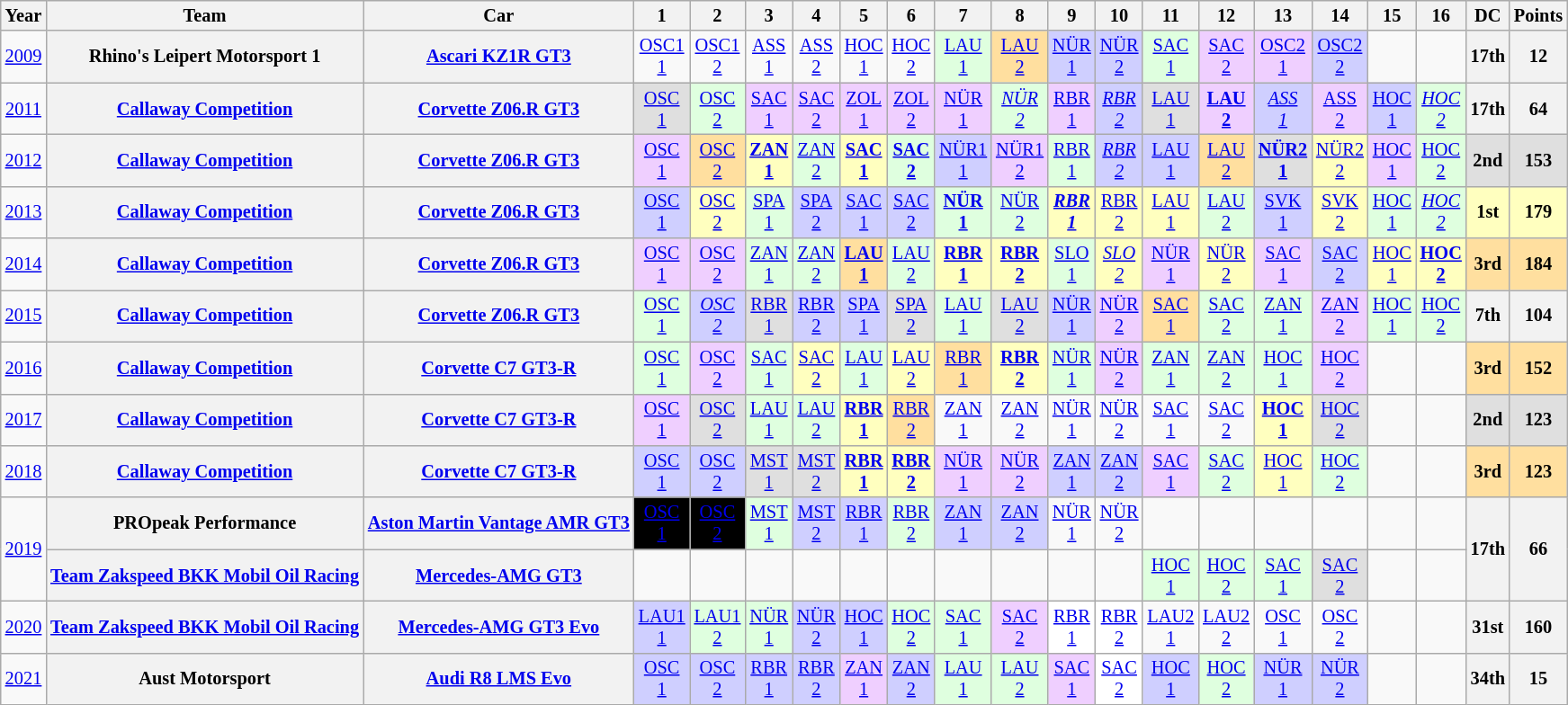<table class="wikitable" style="text-align:center; font-size:85%">
<tr>
<th>Year</th>
<th>Team</th>
<th>Car</th>
<th>1</th>
<th>2</th>
<th>3</th>
<th>4</th>
<th>5</th>
<th>6</th>
<th>7</th>
<th>8</th>
<th>9</th>
<th>10</th>
<th>11</th>
<th>12</th>
<th>13</th>
<th>14</th>
<th>15</th>
<th>16</th>
<th>DC</th>
<th>Points</th>
</tr>
<tr>
<td><a href='#'>2009</a></td>
<th>Rhino's Leipert Motorsport 1</th>
<th><a href='#'>Ascari KZ1R GT3</a></th>
<td style="background:#;"><a href='#'>OSC1<br>1</a></td>
<td style="background:#;"><a href='#'>OSC1<br>2</a></td>
<td style="background:#;"><a href='#'>ASS<br>1</a></td>
<td style="background:#;"><a href='#'>ASS<br>2</a></td>
<td style="background:#;"><a href='#'>HOC<br>1</a></td>
<td style="background:#;"><a href='#'>HOC<br>2</a></td>
<td style="background:#DFFFDF;"><a href='#'>LAU<br>1</a><br></td>
<td style="background:#FFDF9F;"><a href='#'>LAU<br>2</a><br></td>
<td style="background:#CFCFFF;"><a href='#'>NÜR<br>1</a><br></td>
<td style="background:#CFCFFF;"><a href='#'>NÜR<br>2</a><br></td>
<td style="background:#DFFFDF;"><a href='#'>SAC<br>1</a><br></td>
<td style="background:#EFCFFF;"><a href='#'>SAC<br>2</a><br></td>
<td style="background:#EFCFFF;"><a href='#'>OSC2<br>1</a><br></td>
<td style="background:#CFCFFF;"><a href='#'>OSC2<br>2</a><br></td>
<td></td>
<td></td>
<th>17th</th>
<th>12</th>
</tr>
<tr>
<td><a href='#'>2011</a></td>
<th><a href='#'>Callaway Competition</a></th>
<th><a href='#'>Corvette Z06.R GT3</a></th>
<td style="background:#DFDFDF;"><a href='#'>OSC<br>1</a><br></td>
<td style="background:#DFFFDF;"><a href='#'>OSC<br>2</a><br></td>
<td style="background:#EFCFFF;"><a href='#'>SAC<br>1</a><br></td>
<td style="background:#EFCFFF;"><a href='#'>SAC<br>2</a><br></td>
<td style="background:#EFCFFF;"><a href='#'>ZOL<br>1</a><br></td>
<td style="background:#EFCFFF;"><a href='#'>ZOL<br>2</a><br></td>
<td style="background:#EFCFFF;"><a href='#'>NÜR<br>1</a><br></td>
<td style="background:#DFFFDF;"><em><a href='#'>NÜR<br>2</a></em><br></td>
<td style="background:#EFCFFF;"><a href='#'>RBR<br>1</a><br></td>
<td style="background:#CFCFFF;"><em><a href='#'>RBR<br>2</a></em><br></td>
<td style="background:#DFDFDF;"><a href='#'>LAU<br>1</a><br></td>
<td style="background:#EFCFFF;"><strong><a href='#'>LAU<br>2</a></strong><br></td>
<td style="background:#CFCFFF;"><em><a href='#'>ASS<br>1</a></em><br></td>
<td style="background:#EFCFFF;"><a href='#'>ASS<br>2</a><br></td>
<td style="background:#CFCFFF;"><a href='#'>HOC<br>1</a><br></td>
<td style="background:#DFFFDF;"><em><a href='#'>HOC<br>2</a></em><br></td>
<th>17th</th>
<th>64</th>
</tr>
<tr>
<td><a href='#'>2012</a></td>
<th><a href='#'>Callaway Competition</a></th>
<th><a href='#'>Corvette Z06.R GT3</a></th>
<td style="background:#EFCFFF;"><a href='#'>OSC<br>1</a><br></td>
<td style="background:#FFDF9F;"><a href='#'>OSC<br>2</a><br></td>
<td style="background:#FFFFBF;"><strong><a href='#'>ZAN<br>1</a></strong><br></td>
<td style="background:#DFFFDF;"><a href='#'>ZAN<br>2</a><br></td>
<td style="background:#FFFFBF;"><strong><a href='#'>SAC<br>1</a></strong><br></td>
<td style="background:#DFFFDF;"><strong><a href='#'>SAC<br>2</a></strong><br></td>
<td style="background:#CFCFFF;"><a href='#'>NÜR1<br>1</a><br></td>
<td style="background:#EFCFFF;"><a href='#'>NÜR1<br>2</a><br></td>
<td style="background:#DFFFDF;"><a href='#'>RBR<br>1</a><br></td>
<td style="background:#CFCFFF;"><em><a href='#'>RBR<br>2</a></em><br></td>
<td style="background:#CFCFFF;"><a href='#'>LAU<br>1</a><br></td>
<td style="background:#FFDF9F;"><a href='#'>LAU<br>2</a><br></td>
<td style="background:#DFDFDF;"><strong><a href='#'>NÜR2<br>1</a></strong><br></td>
<td style="background:#FFFFBF;"><a href='#'>NÜR2<br>2</a><br></td>
<td style="background:#EFCFFF;"><a href='#'>HOC<br>1</a><br></td>
<td style="background:#DFFFDF;"><a href='#'>HOC<br>2</a><br></td>
<th style="background:#DFDFDF;">2nd</th>
<th style="background:#DFDFDF;">153</th>
</tr>
<tr>
<td><a href='#'>2013</a></td>
<th><a href='#'>Callaway Competition</a></th>
<th><a href='#'>Corvette Z06.R GT3</a></th>
<td style="background:#CFCFFF;"><a href='#'>OSC<br>1</a><br></td>
<td style="background:#FFFFBF;"><a href='#'>OSC<br>2</a><br></td>
<td style="background:#DFFFDF;"><a href='#'>SPA<br>1</a><br></td>
<td style="background:#CFCFFF;"><a href='#'>SPA<br>2</a><br></td>
<td style="background:#CFCFFF;"><a href='#'>SAC<br>1</a><br></td>
<td style="background:#CFCFFF;"><a href='#'>SAC<br>2</a><br></td>
<td style="background:#DFFFDF;"><strong><a href='#'>NÜR<br>1</a></strong><br></td>
<td style="background:#DFFFDF;"><a href='#'>NÜR<br>2</a><br></td>
<td style="background:#FFFFBF;"><strong><em><a href='#'>RBR<br>1</a></em></strong><br></td>
<td style="background:#FFFFBF;"><a href='#'>RBR<br>2</a><br></td>
<td style="background:#FFFFBF;"><a href='#'>LAU<br>1</a><br></td>
<td style="background:#DFFFDF;"><a href='#'>LAU<br>2</a><br></td>
<td style="background:#CFCFFF;"><a href='#'>SVK<br>1</a><br></td>
<td style="background:#FFFFBF;"><a href='#'>SVK<br>2</a><br></td>
<td style="background:#DFFFDF;"><a href='#'>HOC<br>1</a><br></td>
<td style="background:#DFFFDF;"><em><a href='#'>HOC<br>2</a></em><br></td>
<th style="background:#FFFFBF;">1st</th>
<th style="background:#FFFFBF;">179</th>
</tr>
<tr>
<td><a href='#'>2014</a></td>
<th><a href='#'>Callaway Competition</a></th>
<th><a href='#'>Corvette Z06.R GT3</a></th>
<td style="background:#EFCFFF;"><a href='#'>OSC<br>1</a><br></td>
<td style="background:#EFCFFF;"><a href='#'>OSC<br>2</a><br></td>
<td style="background:#DFFFDF;"><a href='#'>ZAN<br>1</a><br></td>
<td style="background:#DFFFDF;"><a href='#'>ZAN<br>2</a><br></td>
<td style="background:#FFDF9F;"><strong><a href='#'>LAU<br>1</a></strong><br></td>
<td style="background:#DFFFDF;"><a href='#'>LAU<br>2</a><br></td>
<td style="background:#FFFFBF;"><strong><a href='#'>RBR<br>1</a></strong><br></td>
<td style="background:#FFFFBF;"><strong><a href='#'>RBR<br>2</a></strong><br></td>
<td style="background:#DFFFDF;"><a href='#'>SLO<br>1</a><br></td>
<td style="background:#FFFFBF;"><em><a href='#'>SLO<br>2</a></em><br></td>
<td style="background:#EFCFFF;"><a href='#'>NÜR<br>1</a><br></td>
<td style="background:#FFFFBF;"><a href='#'>NÜR<br>2</a><br></td>
<td style="background:#EFCFFF;"><a href='#'>SAC<br>1</a><br></td>
<td style="background:#CFCFFF;"><a href='#'>SAC<br>2</a><br></td>
<td style="background:#FFFFBF;"><a href='#'>HOC<br>1</a><br></td>
<td style="background:#FFFFBF;"><strong><a href='#'>HOC<br>2</a></strong><br></td>
<th style="background:#FFDF9F;">3rd</th>
<th style="background:#FFDF9F;">184</th>
</tr>
<tr>
<td><a href='#'>2015</a></td>
<th><a href='#'>Callaway Competition</a></th>
<th><a href='#'>Corvette Z06.R GT3</a></th>
<td style="background:#DFFFDF;"><a href='#'>OSC<br>1</a><br></td>
<td style="background:#CFCFFF;"><em><a href='#'>OSC<br>2</a></em><br></td>
<td style="background:#DFDFDF;"><a href='#'>RBR<br>1</a><br></td>
<td style="background:#CFCFFF;"><a href='#'>RBR<br>2</a><br></td>
<td style="background:#CFCFFF;"><a href='#'>SPA<br>1</a><br></td>
<td style="background:#DFDFDF;"><a href='#'>SPA<br>2</a><br></td>
<td style="background:#DFFFDF;"><a href='#'>LAU<br>1</a><br></td>
<td style="background:#DFDFDF;"><a href='#'>LAU<br>2</a><br></td>
<td style="background:#CFCFFF;"><a href='#'>NÜR<br>1</a><br></td>
<td style="background:#EFCFFF;"><a href='#'>NÜR<br>2</a><br></td>
<td style="background:#FFDF9F;"><a href='#'>SAC<br>1</a><br></td>
<td style="background:#DFFFDF;"><a href='#'>SAC<br>2</a><br></td>
<td style="background:#DFFFDF;"><a href='#'>ZAN<br>1</a><br></td>
<td style="background:#EFCFFF;"><a href='#'>ZAN<br>2</a><br></td>
<td style="background:#DFFFDF;"><a href='#'>HOC<br>1</a><br></td>
<td style="background:#DFFFDF;"><a href='#'>HOC<br>2</a><br></td>
<th>7th</th>
<th>104</th>
</tr>
<tr>
<td><a href='#'>2016</a></td>
<th><a href='#'>Callaway Competition</a></th>
<th><a href='#'>Corvette C7 GT3-R</a></th>
<td style="background:#DFFFDF;"><a href='#'>OSC<br>1</a><br></td>
<td style="background:#EFCFFF;"><a href='#'>OSC<br>2</a><br></td>
<td style="background:#DFFFDF;"><a href='#'>SAC<br>1</a><br></td>
<td style="background:#FFFFBF;"><a href='#'>SAC<br>2</a><br></td>
<td style="background:#DFFFDF;"><a href='#'>LAU<br>1</a><br></td>
<td style="background:#FFFFBF;"><a href='#'>LAU<br>2</a><br></td>
<td style="background:#FFDF9F;"><a href='#'>RBR<br>1</a><br></td>
<td style="background:#FFFFBF;"><strong><a href='#'>RBR<br>2</a></strong><br></td>
<td style="background:#DFFFDF;"><a href='#'>NÜR<br>1</a><br></td>
<td style="background:#EFCFFF;"><a href='#'>NÜR<br>2</a><br></td>
<td style="background:#DFFFDF;"><a href='#'>ZAN<br>1</a><br></td>
<td style="background:#DFFFDF;"><a href='#'>ZAN<br>2</a><br></td>
<td style="background:#DFFFDF;"><a href='#'>HOC<br>1</a><br></td>
<td style="background:#EFCFFF;"><a href='#'>HOC<br>2</a><br></td>
<td></td>
<td></td>
<th style="background:#FFDF9F;">3rd</th>
<th style="background:#FFDF9F;">152</th>
</tr>
<tr>
<td><a href='#'>2017</a></td>
<th><a href='#'>Callaway Competition</a></th>
<th><a href='#'>Corvette C7 GT3-R</a></th>
<td style="background:#EFCFFF;"><a href='#'>OSC<br>1</a><br></td>
<td style="background:#DFDFDF;"><a href='#'>OSC<br>2</a><br></td>
<td style="background:#DFFFDF;"><a href='#'>LAU<br>1</a><br></td>
<td style="background:#DFFFDF;"><a href='#'>LAU<br>2</a><br></td>
<td style="background:#FFFFBF;"><strong><a href='#'>RBR<br>1</a></strong><br></td>
<td style="background:#FFDF9F;"><a href='#'>RBR<br>2</a><br></td>
<td style="background:#;"><a href='#'>ZAN<br>1</a></td>
<td style="background:#;"><a href='#'>ZAN<br>2</a></td>
<td style="background:#;"><a href='#'>NÜR<br>1</a></td>
<td style="background:#;"><a href='#'>NÜR<br>2</a></td>
<td style="background:#;"><a href='#'>SAC<br>1</a></td>
<td style="background:#;"><a href='#'>SAC<br>2</a></td>
<td style="background:#FFFFBF;"><strong><a href='#'>HOC<br>1</a></strong><br></td>
<td style="background:#DFDFDF;"><a href='#'>HOC<br>2</a><br></td>
<td></td>
<td></td>
<th style="background:#DFDFDF;">2nd</th>
<th style="background:#DFDFDF;">123</th>
</tr>
<tr>
<td><a href='#'>2018</a></td>
<th><a href='#'>Callaway Competition</a></th>
<th><a href='#'>Corvette C7 GT3-R</a></th>
<td style="background:#CFCFFF;"><a href='#'>OSC<br>1</a><br></td>
<td style="background:#CFCFFF;"><a href='#'>OSC<br>2</a><br></td>
<td style="background:#DFDFDF;"><a href='#'>MST<br>1</a><br></td>
<td style="background:#DFDFDF;"><a href='#'>MST<br>2</a><br></td>
<td style="background:#FFFFBF;"><strong><a href='#'>RBR<br>1</a></strong><br></td>
<td style="background:#FFFFBF;"><strong><a href='#'>RBR<br>2</a></strong><br></td>
<td style="background:#EFCFFF;"><a href='#'>NÜR<br>1</a><br></td>
<td style="background:#EFCFFF;"><a href='#'>NÜR<br>2</a><br></td>
<td style="background:#CFCFFF;"><a href='#'>ZAN<br>1</a><br></td>
<td style="background:#CFCFFF;"><a href='#'>ZAN<br>2</a><br></td>
<td style="background:#EFCFFF;"><a href='#'>SAC<br>1</a><br></td>
<td style="background:#DFFFDF;"><a href='#'>SAC<br>2</a><br></td>
<td style="background:#FFFFBF;"><a href='#'>HOC<br>1</a><br></td>
<td style="background:#DFFFDF;"><a href='#'>HOC<br>2</a><br></td>
<td></td>
<td></td>
<th style="background:#FFDF9F;">3rd</th>
<th style="background:#FFDF9F;">123</th>
</tr>
<tr>
<td rowspan="2"><a href='#'>2019</a></td>
<th>PROpeak Performance</th>
<th><a href='#'>Aston Martin Vantage AMR GT3</a></th>
<td style="background:#000000;color:white"><a href='#'><span>OSC<br>1</span></a><br></td>
<td style="background:#000000;color:white"><a href='#'><span>OSC<br>2</span></a><br></td>
<td style="background:#DFFFDF;"><a href='#'>MST<br>1</a><br></td>
<td style="background:#CFCFFF;"><a href='#'>MST<br>2</a><br></td>
<td style="background:#CFCFFF;"><a href='#'>RBR<br>1</a><br></td>
<td style="background:#DFFFDF;"><a href='#'>RBR<br>2</a><br></td>
<td style="background:#CFCFFF;"><a href='#'>ZAN<br>1</a><br></td>
<td style="background:#CFCFFF;"><a href='#'>ZAN<br>2</a><br></td>
<td style="background:#;"><a href='#'>NÜR<br>1</a></td>
<td style="background:#;"><a href='#'>NÜR<br>2</a></td>
<td></td>
<td></td>
<td></td>
<td></td>
<td></td>
<td></td>
<th rowspan="2">17th</th>
<th rowspan="2">66</th>
</tr>
<tr>
<th><a href='#'>Team Zakspeed BKK Mobil Oil Racing</a></th>
<th><a href='#'>Mercedes-AMG GT3</a></th>
<td></td>
<td></td>
<td></td>
<td></td>
<td></td>
<td></td>
<td></td>
<td></td>
<td></td>
<td></td>
<td style="background:#DFFFDF;"><a href='#'>HOC<br>1</a><br></td>
<td style="background:#DFFFDF;"><a href='#'>HOC<br>2</a><br></td>
<td style="background:#DFFFDF;"><a href='#'>SAC<br>1</a><br></td>
<td style="background:#DFDFDF;"><a href='#'>SAC<br>2</a><br></td>
<td></td>
<td></td>
</tr>
<tr>
<td><a href='#'>2020</a></td>
<th><a href='#'>Team Zakspeed BKK Mobil Oil Racing</a></th>
<th><a href='#'>Mercedes-AMG GT3 Evo</a></th>
<td style="background:#CFCFFF;"><a href='#'>LAU1<br>1</a><br></td>
<td style="background:#DFFFDF;"><a href='#'>LAU1<br>2</a><br></td>
<td style="background:#DFFFDF;"><a href='#'>NÜR<br>1</a><br></td>
<td style="background:#CFCFFF;"><a href='#'>NÜR<br>2</a><br></td>
<td style="background:#CFCFFF;"><a href='#'>HOC<br>1</a><br></td>
<td style="background:#DFFFDF;"><a href='#'>HOC<br>2</a><br></td>
<td style="background:#DFFFDF;"><a href='#'>SAC<br>1</a><br></td>
<td style="background:#EFCFFF;"><a href='#'>SAC<br>2</a><br></td>
<td style="background:#FFFFFF;"><a href='#'>RBR<br>1</a><br></td>
<td style="background:#FFFFFF;"><a href='#'>RBR<br>2</a><br></td>
<td style="background:#;"><a href='#'>LAU2<br>1</a></td>
<td style="background:#;"><a href='#'>LAU2<br>2</a></td>
<td style="background:#;"><a href='#'>OSC<br>1</a></td>
<td style="background:#;"><a href='#'>OSC<br>2</a></td>
<td></td>
<td></td>
<th>31st</th>
<th>160</th>
</tr>
<tr>
<td><a href='#'>2021</a></td>
<th>Aust Motorsport</th>
<th><a href='#'>Audi R8 LMS Evo</a></th>
<td style="background:#CFCFFF;"><a href='#'>OSC<br>1</a><br></td>
<td style="background:#CFCFFF;"><a href='#'>OSC<br>2</a><br></td>
<td style="background:#CFCFFF;"><a href='#'>RBR<br>1</a><br></td>
<td style="background:#CFCFFF;"><a href='#'>RBR<br>2</a><br></td>
<td style="background:#EFCFFF;"><a href='#'>ZAN<br>1</a><br></td>
<td style="background:#CFCFFF;"><a href='#'>ZAN<br>2</a><br></td>
<td style="background:#DFFFDF;"><a href='#'>LAU<br>1</a><br></td>
<td style="background:#DFFFDF;"><a href='#'>LAU<br>2</a><br></td>
<td style="background:#EFCFFF;"><a href='#'>SAC<br>1</a><br></td>
<td style="background:#FFFFFF;"><a href='#'>SAC<br>2</a><br></td>
<td style="background:#CFCFFF;"><a href='#'>HOC<br>1</a><br></td>
<td style="background:#DFFFDF;"><a href='#'>HOC<br>2</a><br></td>
<td style="background:#CFCFFF;"><a href='#'>NÜR<br>1</a><br></td>
<td style="background:#CFCFFF;"><a href='#'>NÜR<br>2</a><br></td>
<td></td>
<td></td>
<th>34th</th>
<th>15</th>
</tr>
</table>
